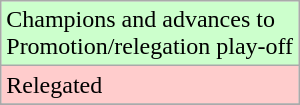<table class="wikitable">
<tr width=10px bgcolor="#ccffcc">
<td>Champions and advances to<br>Promotion/relegation play-off</td>
</tr>
<tr width=10px bgcolor="#ffcccc">
<td>Relegated</td>
</tr>
<tr>
</tr>
</table>
